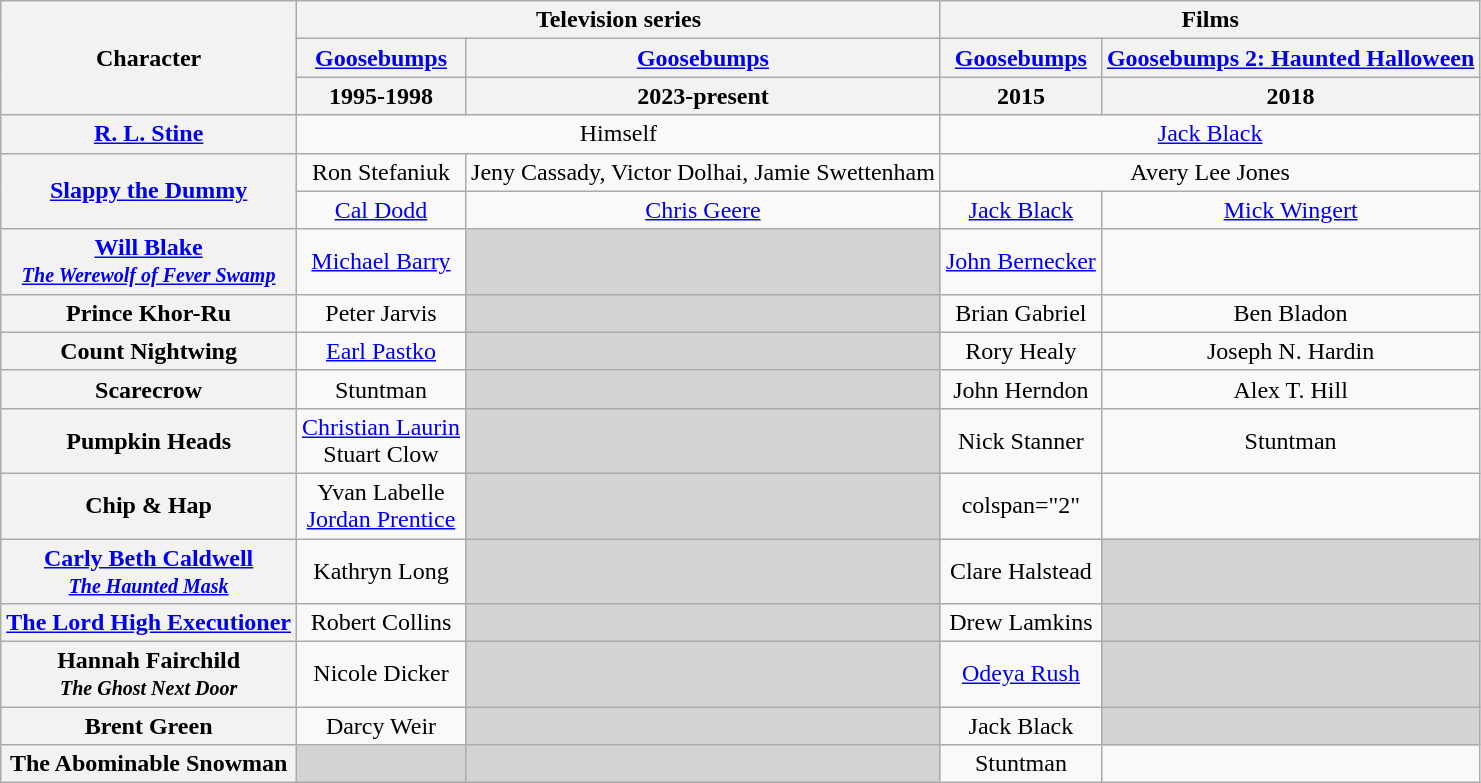<table class="wikitable" style="text-align:center;">
<tr>
<th rowspan="3">Character</th>
<th colspan="2">Television series</th>
<th colspan="2">Films</th>
</tr>
<tr>
<th><a href='#'>Goosebumps</a></th>
<th><a href='#'>Goosebumps</a></th>
<th><a href='#'>Goosebumps</a></th>
<th><a href='#'>Goosebumps 2: Haunted Halloween</a></th>
</tr>
<tr>
<th>1995-1998</th>
<th>2023-present</th>
<th>2015</th>
<th>2018</th>
</tr>
<tr>
<th scope="row"><a href='#'>R. L. Stine</a></th>
<td colspan="2">Himself</td>
<td colspan="2"><a href='#'>Jack Black</a></td>
</tr>
<tr>
<th rowspan="2" scope="row"><a href='#'>Slappy the Dummy</a></th>
<td>Ron Stefaniuk<br></td>
<td>Jeny Cassady, Victor Dolhai, Jamie Swettenham<br></td>
<td colspan="2">Avery Lee Jones<br></td>
</tr>
<tr>
<td><a href='#'>Cal Dodd</a><br></td>
<td><a href='#'>Chris Geere</a><br></td>
<td><a href='#'>Jack Black</a><br></td>
<td><a href='#'>Mick Wingert</a><br></td>
</tr>
<tr>
<th scope="row"><a href='#'>Will Blake<br><small><em>The Werewolf of Fever Swamp</em></small></a></th>
<td><a href='#'>Michael Barry</a></td>
<td style="background:lightgrey;"></td>
<td><a href='#'>John Bernecker</a></td>
<td></td>
</tr>
<tr>
<th scope="row">Prince Khor-Ru</th>
<td>Peter Jarvis</td>
<td style="background:lightgrey;"></td>
<td>Brian Gabriel</td>
<td>Ben Bladon</td>
</tr>
<tr>
<th scope="row">Count Nightwing</th>
<td><a href='#'>Earl Pastko</a></td>
<td style="background:lightgrey;"></td>
<td>Rory Healy</td>
<td>Joseph N. Hardin</td>
</tr>
<tr>
<th scope="row">Scarecrow</th>
<td>Stuntman</td>
<td style="background:lightgrey;"></td>
<td>John Herndon</td>
<td>Alex T. Hill</td>
</tr>
<tr>
<th scope="row">Pumpkin Heads</th>
<td><a href='#'>Christian Laurin</a><br>Stuart Clow</td>
<td style="background:lightgrey;"></td>
<td>Nick Stanner</td>
<td>Stuntman</td>
</tr>
<tr>
<th scope="row">Chip & Hap</th>
<td>Yvan Labelle<br><a href='#'>Jordan Prentice</a></td>
<td style="background:lightgrey;"></td>
<td>colspan="2" </td>
</tr>
<tr>
<th scope="row"><a href='#'>Carly Beth Caldwell<br><small><em>The Haunted Mask</em></small></a></th>
<td>Kathryn Long</td>
<td style="background:lightgrey;"></td>
<td>Clare Halstead</td>
<td style="background:lightgrey;"></td>
</tr>
<tr>
<th scope="row"><a href='#'>The Lord High Executioner</a></th>
<td>Robert Collins</td>
<td style="background:lightgrey;"></td>
<td>Drew Lamkins</td>
<td style="background:lightgrey;"></td>
</tr>
<tr>
<th scope="row">Hannah Fairchild<br><small><em>The Ghost Next Door</em></small></th>
<td>Nicole Dicker</td>
<td style="background:lightgrey;"></td>
<td><a href='#'>Odeya Rush</a></td>
<td style="background:lightgrey;"></td>
</tr>
<tr>
<th scope="row">Brent Green</th>
<td>Darcy Weir</td>
<td style="background:lightgrey;"></td>
<td>Jack Black<br></td>
<td style="background:lightgrey;"></td>
</tr>
<tr>
<th scope="row">The Abominable Snowman</th>
<td style="background:lightgrey;"></td>
<td style="background:lightgrey;"></td>
<td>Stuntman</td>
<td></td>
</tr>
</table>
